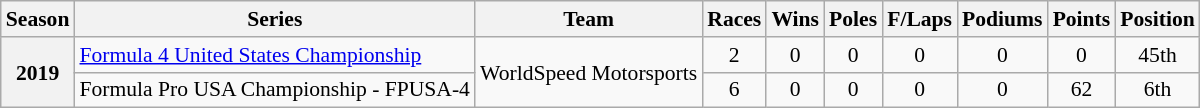<table class="wikitable" style="font-size: 90%; text-align:center">
<tr>
<th>Season</th>
<th>Series</th>
<th>Team</th>
<th>Races</th>
<th>Wins</th>
<th>Poles</th>
<th>F/Laps</th>
<th>Podiums</th>
<th>Points</th>
<th>Position</th>
</tr>
<tr>
<th rowspan="2">2019</th>
<td align=left><a href='#'>Formula 4 United States Championship</a></td>
<td rowspan="2" align=left>WorldSpeed Motorsports</td>
<td>2</td>
<td>0</td>
<td>0</td>
<td>0</td>
<td>0</td>
<td>0</td>
<td>45th</td>
</tr>
<tr>
<td align=left>Formula Pro USA Championship - FPUSA-4</td>
<td>6</td>
<td>0</td>
<td>0</td>
<td>0</td>
<td>0</td>
<td>62</td>
<td>6th</td>
</tr>
</table>
